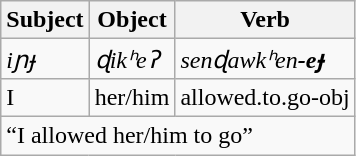<table class="wikitable">
<tr>
<th>Subject</th>
<th>Object</th>
<th>Verb</th>
</tr>
<tr>
<td><em>iɲɟ</em></td>
<td><em>ɖikʰeʔ</em></td>
<td><em>senɖawkʰen<strong>-eɟ<strong><em></td>
</tr>
<tr>
<td>I</td>
<td>her/him</td>
<td>allowed.to.go-obj</td>
</tr>
<tr>
<td colspan="3">“I allowed her/him to go”</td>
</tr>
</table>
